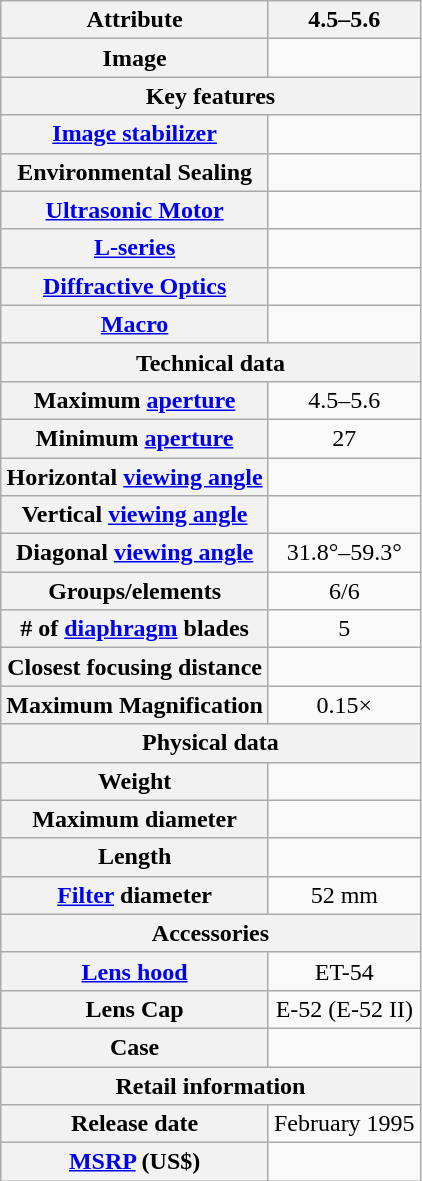<table class="wikitable" style="text-align:center">
<tr>
<th>Attribute</th>
<th>4.5–5.6</th>
</tr>
<tr>
<th>Image</th>
<td></td>
</tr>
<tr>
<th colspan=2>Key features</th>
</tr>
<tr>
<th><a href='#'>Image stabilizer</a></th>
<td></td>
</tr>
<tr>
<th>Environmental Sealing</th>
<td></td>
</tr>
<tr>
<th><a href='#'>Ultrasonic Motor</a></th>
<td></td>
</tr>
<tr>
<th><a href='#'>L-series</a></th>
<td></td>
</tr>
<tr>
<th><a href='#'>Diffractive Optics</a></th>
<td></td>
</tr>
<tr>
<th><a href='#'>Macro</a></th>
<td></td>
</tr>
<tr>
<th colspan=2>Technical data</th>
</tr>
<tr>
<th>Maximum <a href='#'>aperture</a></th>
<td>4.5–5.6</td>
</tr>
<tr>
<th>Minimum <a href='#'>aperture</a></th>
<td>27</td>
</tr>
<tr>
<th>Horizontal <a href='#'>viewing angle</a></th>
<td></td>
</tr>
<tr>
<th>Vertical <a href='#'>viewing angle</a></th>
<td></td>
</tr>
<tr>
<th>Diagonal <a href='#'>viewing angle</a></th>
<td>31.8°–59.3°</td>
</tr>
<tr>
<th>Groups/elements</th>
<td>6/6</td>
</tr>
<tr>
<th># of <a href='#'>diaphragm</a> blades</th>
<td>5</td>
</tr>
<tr>
<th>Closest focusing distance</th>
<td></td>
</tr>
<tr>
<th>Maximum Magnification</th>
<td>0.15×</td>
</tr>
<tr>
<th colspan=2>Physical data</th>
</tr>
<tr>
<th>Weight</th>
<td></td>
</tr>
<tr>
<th>Maximum diameter</th>
<td></td>
</tr>
<tr>
<th>Length</th>
<td></td>
</tr>
<tr>
<th><a href='#'>Filter</a> diameter</th>
<td>52 mm</td>
</tr>
<tr>
<th colspan=2>Accessories</th>
</tr>
<tr>
<th><a href='#'>Lens hood</a></th>
<td>ET-54</td>
</tr>
<tr>
<th>Lens Cap</th>
<td>E-52 (E-52 II)</td>
</tr>
<tr>
<th>Case</th>
<td></td>
</tr>
<tr>
<th colspan=2>Retail information</th>
</tr>
<tr>
<th>Release date</th>
<td>February 1995</td>
</tr>
<tr>
<th><a href='#'>MSRP</a> (US$)</th>
<td></td>
</tr>
</table>
